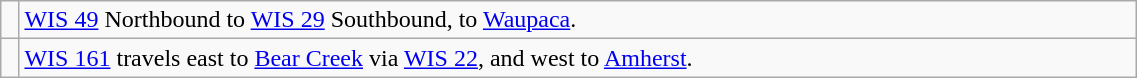<table class="wikitable" style="width:60%">
<tr>
<td></td>
<td><a href='#'>WIS 49</a> Northbound to <a href='#'>WIS 29</a> Southbound, to <a href='#'>Waupaca</a>.</td>
</tr>
<tr>
<td></td>
<td><a href='#'>WIS 161</a> travels east to <a href='#'>Bear Creek</a> via <a href='#'>WIS 22</a>, and west to <a href='#'>Amherst</a>.</td>
</tr>
</table>
